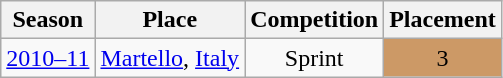<table class="wikitable sortable" style="text-align: center;">
<tr>
<th>Season</th>
<th>Place</th>
<th>Competition</th>
<th>Placement</th>
</tr>
<tr>
<td><a href='#'>2010–11</a></td>
<td align="left"> <a href='#'>Martello</a>, <a href='#'>Italy</a></td>
<td>Sprint</td>
<td bgcolor="cc9966">3</td>
</tr>
</table>
